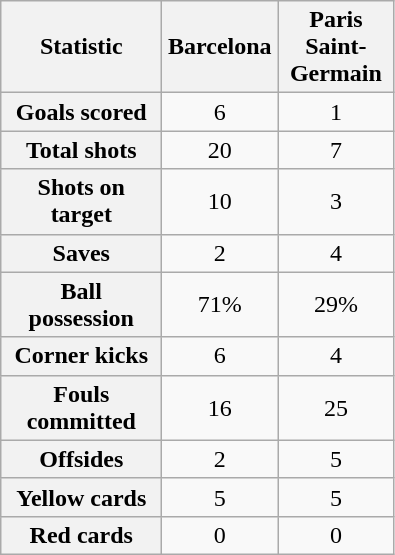<table class="wikitable plainrowheaders" style="text-align:center">
<tr>
<th scope="col" style="width:100px">Statistic</th>
<th scope="col" style="width:70px">Barcelona</th>
<th scope="col" style="width:70px">Paris Saint-Germain</th>
</tr>
<tr>
<th scope=row>Goals scored</th>
<td>6</td>
<td>1</td>
</tr>
<tr>
<th scope=row>Total shots</th>
<td>20</td>
<td>7</td>
</tr>
<tr>
<th scope=row>Shots on target</th>
<td>10</td>
<td>3</td>
</tr>
<tr>
<th scope=row>Saves</th>
<td>2</td>
<td>4</td>
</tr>
<tr>
<th scope=row>Ball possession</th>
<td>71%</td>
<td>29%</td>
</tr>
<tr>
<th scope=row>Corner kicks</th>
<td>6</td>
<td>4</td>
</tr>
<tr>
<th scope=row>Fouls committed</th>
<td>16</td>
<td>25</td>
</tr>
<tr>
<th scope=row>Offsides</th>
<td>2</td>
<td>5</td>
</tr>
<tr>
<th scope=row>Yellow cards</th>
<td>5</td>
<td>5</td>
</tr>
<tr>
<th scope=row>Red cards</th>
<td>0</td>
<td>0</td>
</tr>
</table>
